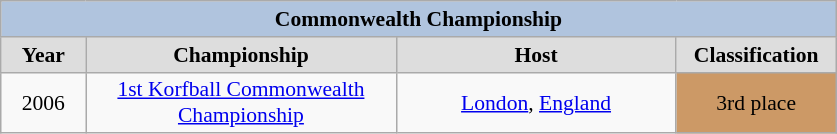<table class="wikitable" style=font-size:90%>
<tr align=center style="background:#B0C4DE;">
<td colspan=4><strong>Commonwealth Championship</strong></td>
</tr>
<tr align=center bgcolor="#dddddd">
<td width=50><strong>Year</strong></td>
<td width=200><strong>Championship</strong></td>
<td width=180><strong>Host</strong></td>
<td width=100><strong>Classification</strong></td>
</tr>
<tr align=center>
<td>2006</td>
<td><a href='#'>1st Korfball Commonwealth Championship</a></td>
<td> <a href='#'>London</a>, <a href='#'>England</a></td>
<td align="center" bgcolor="#cc9966"> 3rd place</td>
</tr>
</table>
